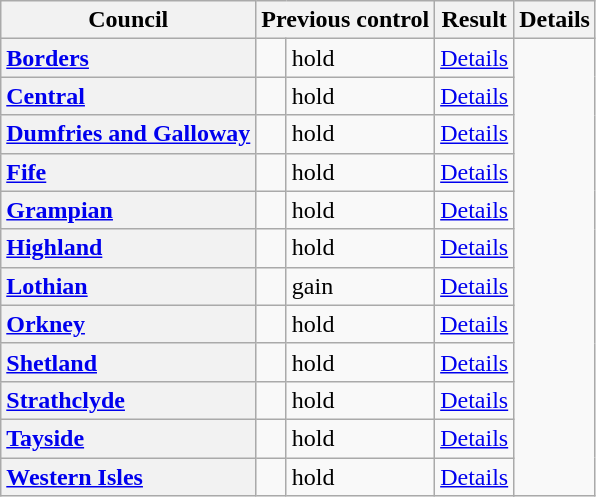<table class="wikitable sortable" border="1">
<tr>
<th scope="col">Council</th>
<th colspan=2>Previous control</th>
<th colspan=2>Result</th>
<th class="unsortable" scope="col">Details</th>
</tr>
<tr>
<th scope="row" style="text-align: left;"><a href='#'>Borders</a></th>
<td></td>
<td> hold</td>
<td><a href='#'>Details</a></td>
</tr>
<tr>
<th scope="row" style="text-align: left;"><a href='#'>Central</a></th>
<td></td>
<td> hold</td>
<td><a href='#'>Details</a></td>
</tr>
<tr>
<th scope="row" style="text-align: left;"><a href='#'>Dumfries and Galloway</a></th>
<td></td>
<td> hold</td>
<td><a href='#'>Details</a></td>
</tr>
<tr>
<th scope="row" style="text-align: left;"><a href='#'>Fife</a></th>
<td></td>
<td> hold</td>
<td><a href='#'>Details</a></td>
</tr>
<tr>
<th scope="row" style="text-align: left;"><a href='#'>Grampian</a></th>
<td></td>
<td> hold</td>
<td><a href='#'>Details</a></td>
</tr>
<tr>
<th scope="row" style="text-align: left;"><a href='#'>Highland</a></th>
<td></td>
<td> hold</td>
<td><a href='#'>Details</a></td>
</tr>
<tr>
<th scope="row" style="text-align: left;"><a href='#'>Lothian</a></th>
<td></td>
<td> gain</td>
<td><a href='#'>Details</a></td>
</tr>
<tr>
<th scope="row" style="text-align: left;"><a href='#'>Orkney</a></th>
<td></td>
<td> hold</td>
<td><a href='#'>Details</a></td>
</tr>
<tr>
<th scope="row" style="text-align: left;"><a href='#'>Shetland</a></th>
<td></td>
<td> hold</td>
<td><a href='#'>Details</a></td>
</tr>
<tr>
<th scope="row" style="text-align: left;"><a href='#'>Strathclyde</a></th>
<td></td>
<td> hold</td>
<td><a href='#'>Details</a></td>
</tr>
<tr>
<th scope="row" style="text-align: left;"><a href='#'>Tayside</a></th>
<td></td>
<td> hold</td>
<td><a href='#'>Details</a></td>
</tr>
<tr>
<th scope="row" style="text-align: left;"><a href='#'>Western Isles</a></th>
<td></td>
<td> hold</td>
<td><a href='#'>Details</a></td>
</tr>
</table>
